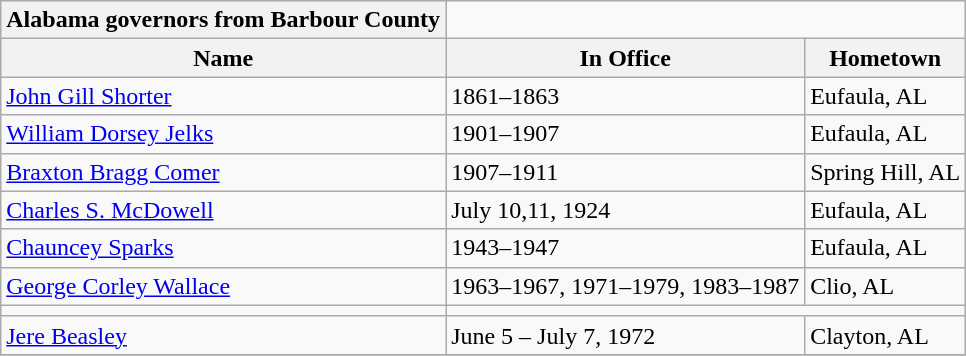<table class="wikitable" border="1">
<tr>
<th>Alabama governors from Barbour County</th>
</tr>
<tr>
<th>Name</th>
<th>In Office</th>
<th>Hometown</th>
</tr>
<tr>
<td><a href='#'>John Gill Shorter</a></td>
<td>1861–1863</td>
<td>Eufaula, AL</td>
</tr>
<tr>
<td><a href='#'>William Dorsey Jelks</a></td>
<td>1901–1907</td>
<td>Eufaula, AL</td>
</tr>
<tr>
<td><a href='#'>Braxton Bragg Comer</a></td>
<td>1907–1911</td>
<td>Spring Hill, AL</td>
</tr>
<tr>
<td><a href='#'>Charles S. McDowell</a></td>
<td>July 10,11, 1924</td>
<td>Eufaula, AL</td>
</tr>
<tr>
<td><a href='#'>Chauncey Sparks</a></td>
<td>1943–1947</td>
<td>Eufaula, AL</td>
</tr>
<tr>
<td><a href='#'>George Corley Wallace</a></td>
<td>1963–1967, 1971–1979, 1983–1987</td>
<td>Clio, AL</td>
</tr>
<tr>
<td></td>
</tr>
<tr>
<td><a href='#'>Jere Beasley</a></td>
<td>June 5 – July 7, 1972</td>
<td>Clayton, AL</td>
</tr>
<tr>
</tr>
</table>
